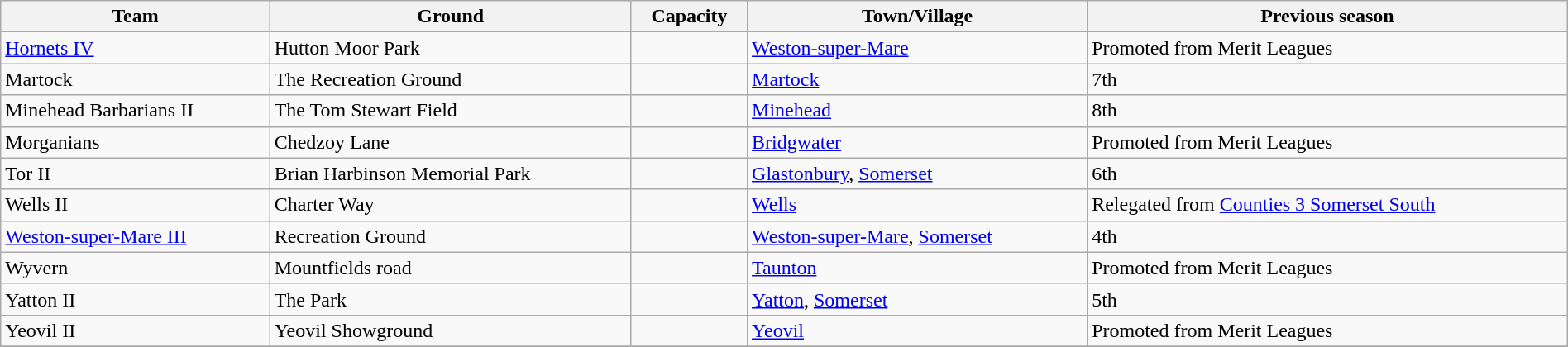<table class="wikitable sortable" width=100%>
<tr>
<th>Team</th>
<th>Ground</th>
<th>Capacity</th>
<th>Town/Village</th>
<th>Previous season</th>
</tr>
<tr>
<td><a href='#'>Hornets IV</a></td>
<td>Hutton Moor Park</td>
<td></td>
<td><a href='#'>Weston-super-Mare</a></td>
<td>Promoted from Merit Leagues</td>
</tr>
<tr>
<td>Martock</td>
<td>The Recreation Ground</td>
<td></td>
<td><a href='#'>Martock</a></td>
<td>7th</td>
</tr>
<tr>
<td>Minehead Barbarians II</td>
<td>The Tom Stewart Field</td>
<td></td>
<td><a href='#'>Minehead</a></td>
<td>8th</td>
</tr>
<tr>
<td>Morganians</td>
<td>Chedzoy Lane</td>
<td></td>
<td><a href='#'>Bridgwater</a></td>
<td>Promoted from Merit Leagues</td>
</tr>
<tr>
<td>Tor II</td>
<td>Brian Harbinson Memorial Park</td>
<td></td>
<td><a href='#'>Glastonbury</a>, <a href='#'>Somerset</a></td>
<td>6th</td>
</tr>
<tr>
<td>Wells II</td>
<td>Charter Way</td>
<td></td>
<td><a href='#'>Wells</a></td>
<td>Relegated from <a href='#'>Counties 3 Somerset South</a></td>
</tr>
<tr>
<td><a href='#'>Weston-super-Mare III</a></td>
<td>Recreation Ground</td>
<td></td>
<td><a href='#'>Weston-super-Mare</a>, <a href='#'>Somerset</a></td>
<td>4th</td>
</tr>
<tr>
<td>Wyvern</td>
<td>Mountfields road</td>
<td></td>
<td><a href='#'>Taunton</a></td>
<td>Promoted from Merit Leagues</td>
</tr>
<tr>
<td>Yatton II</td>
<td>The Park</td>
<td></td>
<td><a href='#'>Yatton</a>, <a href='#'>Somerset</a></td>
<td>5th</td>
</tr>
<tr>
<td>Yeovil II</td>
<td>Yeovil Showground</td>
<td></td>
<td><a href='#'>Yeovil</a></td>
<td>Promoted from Merit Leagues</td>
</tr>
<tr>
</tr>
</table>
